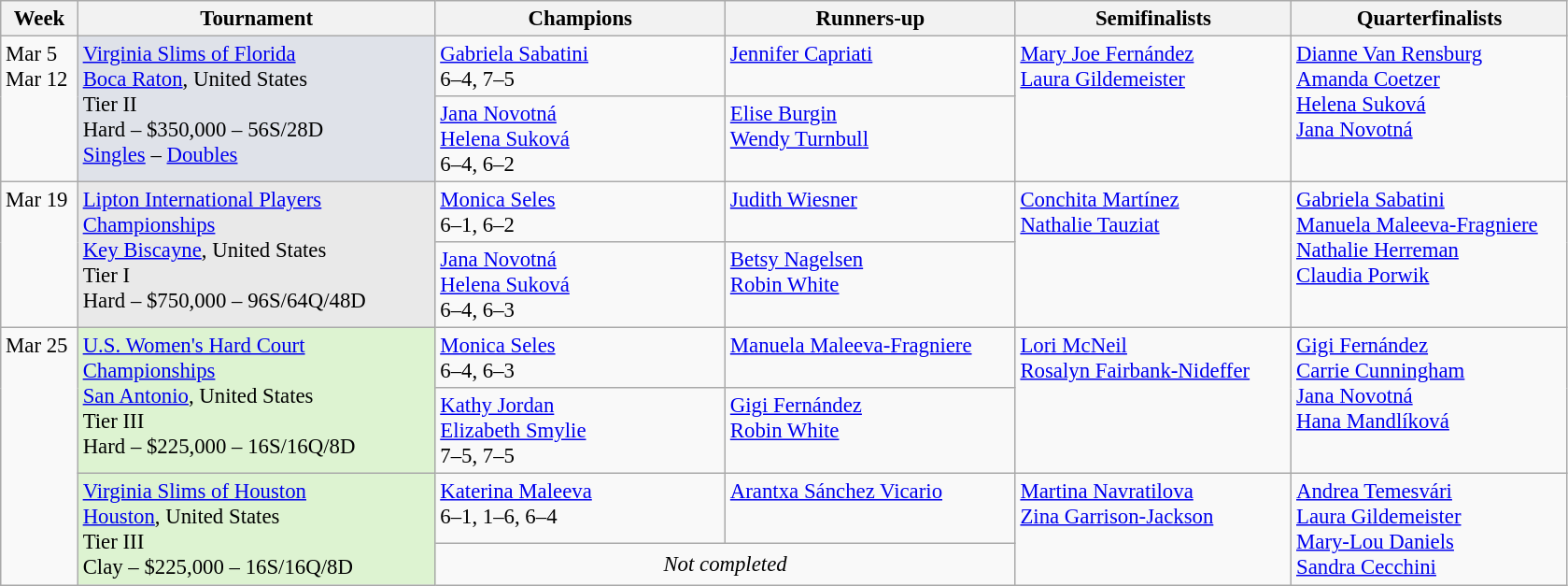<table class=wikitable style=font-size:95%>
<tr>
<th style="width:48px;">Week</th>
<th style="width:248px;">Tournament</th>
<th style="width:200px;">Champions</th>
<th style="width:200px;">Runners-up</th>
<th style="width:190px;">Semifinalists</th>
<th style="width:190px;">Quarterfinalists</th>
</tr>
<tr valign=top>
<td rowspan=2>Mar 5<br>Mar 12</td>
<td rowspan=2 bgcolor=#dfe2e9><a href='#'>Virginia Slims of Florida</a><br><a href='#'>Boca Raton</a>, United States<br>Tier II <br>Hard – $350,000 – 56S/28D<br><a href='#'>Singles</a> – <a href='#'>Doubles</a></td>
<td> <a href='#'>Gabriela Sabatini</a><br>6–4, 7–5</td>
<td> <a href='#'>Jennifer Capriati</a></td>
<td rowspan=2> <a href='#'>Mary Joe Fernández</a> <br>  <a href='#'>Laura Gildemeister</a></td>
<td rowspan=2> <a href='#'>Dianne Van Rensburg</a> <br>  <a href='#'>Amanda Coetzer</a> <br>  <a href='#'>Helena Suková</a> <br>  <a href='#'>Jana Novotná</a></td>
</tr>
<tr valign=top>
<td> <a href='#'>Jana Novotná</a><br> <a href='#'>Helena Suková</a><br>6–4, 6–2</td>
<td> <a href='#'>Elise Burgin</a><br> <a href='#'>Wendy Turnbull</a></td>
</tr>
<tr valign=top>
<td rowspan=2>Mar 19</td>
<td rowspan=2 style="background:#E9E9E9;"><a href='#'>Lipton International Players Championships</a><br><a href='#'>Key Biscayne</a>, United States<br>Tier I <br>Hard – $750,000 – 96S/64Q/48D</td>
<td> <a href='#'>Monica Seles</a><br>6–1, 6–2</td>
<td> <a href='#'>Judith Wiesner</a></td>
<td rowspan=2> <a href='#'>Conchita Martínez</a> <br>  <a href='#'>Nathalie Tauziat</a></td>
<td rowspan=2> <a href='#'>Gabriela Sabatini</a> <br>  <a href='#'>Manuela Maleeva-Fragniere</a> <br>  <a href='#'>Nathalie Herreman</a> <br>  <a href='#'>Claudia Porwik</a></td>
</tr>
<tr valign=top>
<td> <a href='#'>Jana Novotná</a><br> <a href='#'>Helena Suková</a><br>6–4, 6–3</td>
<td> <a href='#'>Betsy Nagelsen</a><br> <a href='#'>Robin White</a></td>
</tr>
<tr valign=top>
<td rowspan=4>Mar 25</td>
<td rowspan=2 bgcolor=#DDF3D1><a href='#'>U.S. Women's Hard Court Championships</a><br><a href='#'>San Antonio</a>, United States<br>Tier III <br>Hard – $225,000 – 16S/16Q/8D</td>
<td> <a href='#'>Monica Seles</a><br>6–4, 6–3</td>
<td> <a href='#'>Manuela Maleeva-Fragniere</a></td>
<td rowspan=2> <a href='#'>Lori McNeil</a> <br>  <a href='#'>Rosalyn Fairbank-Nideffer</a></td>
<td rowspan=2> <a href='#'>Gigi Fernández</a> <br>  <a href='#'>Carrie Cunningham</a> <br>  <a href='#'>Jana Novotná</a> <br>  <a href='#'>Hana Mandlíková</a></td>
</tr>
<tr valign=top>
<td> <a href='#'>Kathy Jordan</a><br> <a href='#'>Elizabeth Smylie</a><br>7–5, 7–5</td>
<td> <a href='#'>Gigi Fernández</a><br> <a href='#'>Robin White</a></td>
</tr>
<tr valign=top>
<td rowspan=2 bgcolor=#DDF3D1><a href='#'>Virginia Slims of Houston</a><br><a href='#'>Houston</a>, United States<br>Tier III <br>Clay – $225,000 – 16S/16Q/8D</td>
<td> <a href='#'>Katerina Maleeva</a><br>6–1, 1–6, 6–4</td>
<td> <a href='#'>Arantxa Sánchez Vicario</a></td>
<td rowspan=2> <a href='#'>Martina Navratilova</a> <br>  <a href='#'>Zina Garrison-Jackson</a></td>
<td rowspan=2> <a href='#'>Andrea Temesvári</a> <br>  <a href='#'>Laura Gildemeister</a> <br>  <a href='#'>Mary-Lou Daniels</a> <br>  <a href='#'>Sandra Cecchini</a></td>
</tr>
<tr valign=center>
<td align=center colspan=2><em>Not completed</em></td>
</tr>
</table>
